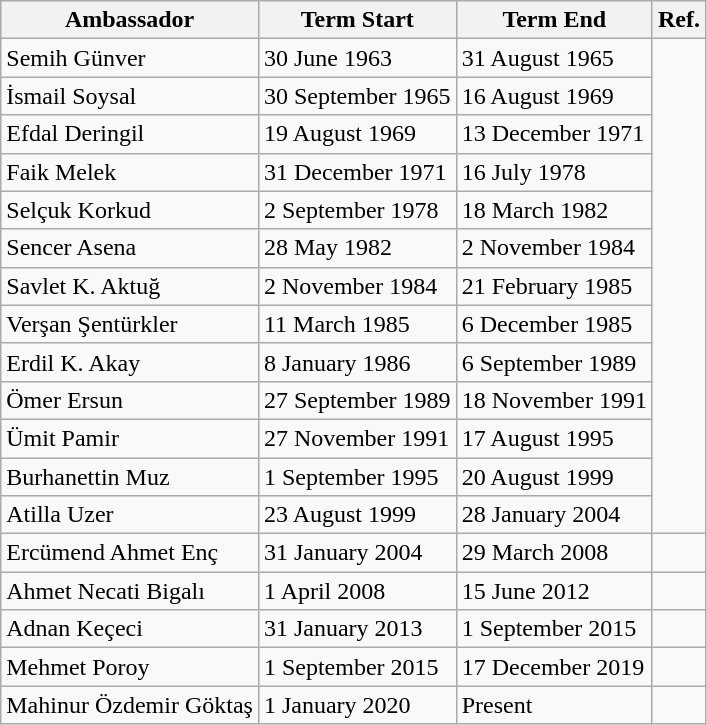<table class="wikitable">
<tr>
<th>Ambassador</th>
<th>Term Start</th>
<th>Term End</th>
<th>Ref.</th>
</tr>
<tr>
<td>Semih Günver</td>
<td>30 June 1963</td>
<td>31 August 1965</td>
<td rowspan="13"></td>
</tr>
<tr>
<td>İsmail Soysal</td>
<td>30 September 1965</td>
<td>16 August 1969</td>
</tr>
<tr>
<td>Efdal Deringil</td>
<td>19 August 1969</td>
<td>13 December 1971</td>
</tr>
<tr>
<td>Faik Melek</td>
<td>31 December 1971</td>
<td>16 July 1978</td>
</tr>
<tr>
<td>Selçuk Korkud</td>
<td>2 September 1978</td>
<td>18 March 1982</td>
</tr>
<tr>
<td>Sencer Asena</td>
<td>28 May 1982</td>
<td>2 November 1984</td>
</tr>
<tr>
<td>Savlet K. Aktuğ</td>
<td>2 November 1984</td>
<td>21 February 1985</td>
</tr>
<tr>
<td>Verşan Şentürkler</td>
<td>11 March 1985</td>
<td>6 December 1985</td>
</tr>
<tr>
<td>Erdil K. Akay</td>
<td>8 January 1986</td>
<td>6 September 1989</td>
</tr>
<tr>
<td>Ömer Ersun</td>
<td>27 September 1989</td>
<td>18 November 1991</td>
</tr>
<tr>
<td>Ümit Pamir</td>
<td>27 November 1991</td>
<td>17 August 1995</td>
</tr>
<tr>
<td>Burhanettin Muz</td>
<td>1 September 1995</td>
<td>20 August 1999</td>
</tr>
<tr>
<td>Atilla Uzer</td>
<td>23 August 1999</td>
<td>28 January 2004</td>
</tr>
<tr>
<td>Ercümend Ahmet Enç</td>
<td>31 January 2004</td>
<td>29 March 2008</td>
<td></td>
</tr>
<tr>
<td>Ahmet Necati Bigalı</td>
<td>1 April 2008</td>
<td>15 June 2012</td>
<td></td>
</tr>
<tr>
<td>Adnan Keçeci</td>
<td>31 January 2013</td>
<td>1 September 2015</td>
<td></td>
</tr>
<tr>
<td>Mehmet Poroy</td>
<td>1 September 2015</td>
<td>17 December 2019</td>
<td></td>
</tr>
<tr>
<td>Mahinur Özdemir Göktaş</td>
<td>1 January 2020</td>
<td>Present</td>
<td></td>
</tr>
</table>
